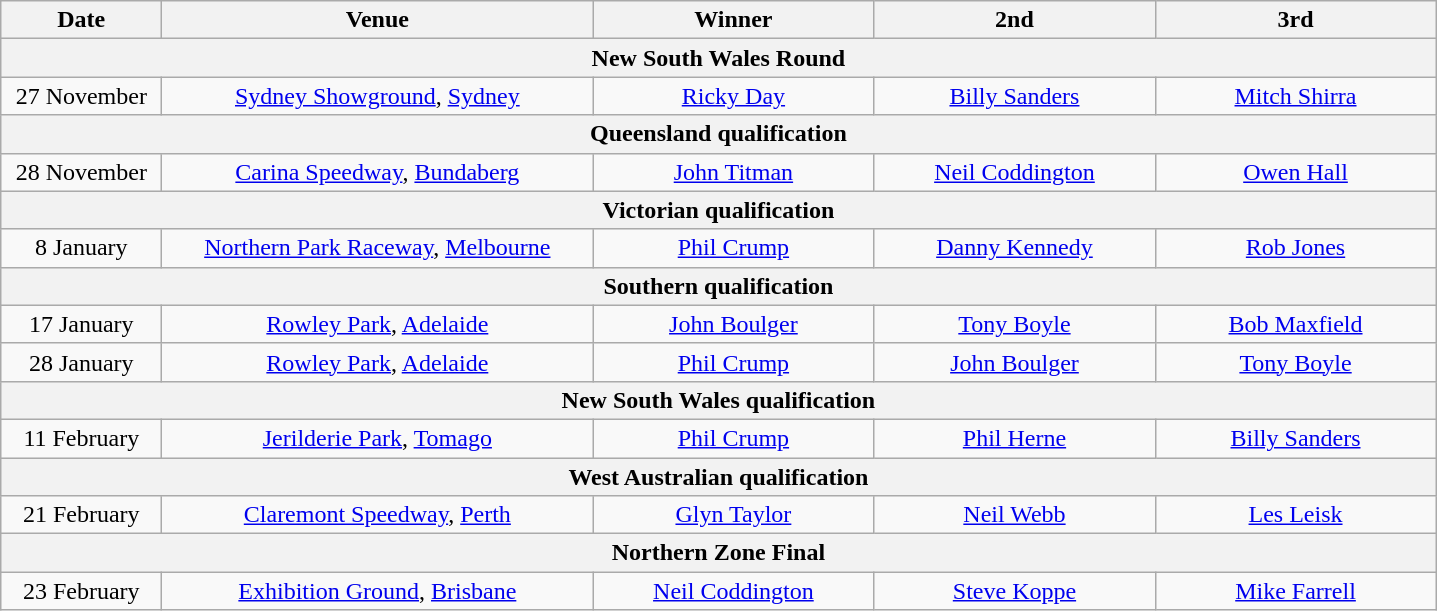<table class="wikitable" style="text-align:center">
<tr>
<th width=100>Date</th>
<th width=280>Venue</th>
<th width=180>Winner</th>
<th width=180>2nd</th>
<th width=180>3rd</th>
</tr>
<tr>
<th colspan=6>New South Wales Round</th>
</tr>
<tr>
<td align=center>27 November</td>
<td><a href='#'>Sydney Showground</a>, <a href='#'>Sydney</a></td>
<td><a href='#'>Ricky Day</a></td>
<td><a href='#'>Billy Sanders</a></td>
<td><a href='#'>Mitch Shirra</a></td>
</tr>
<tr>
<th colspan=6>Queensland qualification</th>
</tr>
<tr>
<td align=center>28 November</td>
<td><a href='#'>Carina Speedway</a>, <a href='#'>Bundaberg</a></td>
<td><a href='#'>John Titman</a></td>
<td><a href='#'>Neil Coddington</a></td>
<td><a href='#'>Owen Hall</a></td>
</tr>
<tr>
<th colspan=6>Victorian qualification</th>
</tr>
<tr>
<td align=center>8 January</td>
<td><a href='#'>Northern Park Raceway</a>, <a href='#'>Melbourne</a></td>
<td><a href='#'>Phil Crump</a></td>
<td><a href='#'>Danny Kennedy</a></td>
<td><a href='#'>Rob Jones</a></td>
</tr>
<tr>
<th colspan=6>Southern qualification</th>
</tr>
<tr>
<td align=center>17 January</td>
<td><a href='#'>Rowley Park</a>, <a href='#'>Adelaide</a></td>
<td><a href='#'>John Boulger</a></td>
<td><a href='#'>Tony Boyle</a></td>
<td><a href='#'>Bob Maxfield</a></td>
</tr>
<tr>
<td align=center>28 January</td>
<td><a href='#'>Rowley Park</a>, <a href='#'>Adelaide</a></td>
<td><a href='#'>Phil Crump</a></td>
<td><a href='#'>John Boulger</a></td>
<td><a href='#'>Tony Boyle</a></td>
</tr>
<tr>
<th colspan=6>New South Wales qualification</th>
</tr>
<tr>
<td align=center>11 February</td>
<td><a href='#'>Jerilderie Park</a>, <a href='#'>Tomago</a></td>
<td><a href='#'>Phil Crump</a></td>
<td><a href='#'>Phil Herne</a></td>
<td><a href='#'>Billy Sanders</a></td>
</tr>
<tr>
<th colspan=6>West Australian qualification</th>
</tr>
<tr>
<td align=center>21 February</td>
<td><a href='#'>Claremont Speedway</a>, <a href='#'>Perth</a></td>
<td><a href='#'>Glyn Taylor</a></td>
<td><a href='#'>Neil Webb</a></td>
<td><a href='#'>Les Leisk</a></td>
</tr>
<tr>
<th colspan=6>Northern Zone Final</th>
</tr>
<tr>
<td align=center>23 February</td>
<td><a href='#'>Exhibition Ground</a>, <a href='#'>Brisbane</a></td>
<td><a href='#'>Neil Coddington</a></td>
<td><a href='#'>Steve Koppe</a></td>
<td><a href='#'>Mike Farrell</a></td>
</tr>
</table>
